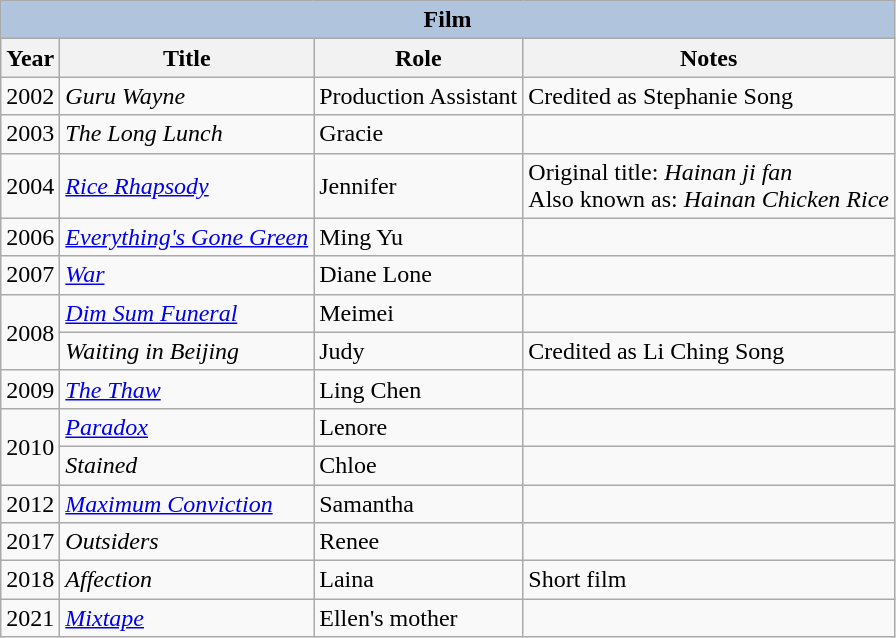<table class="wikitable sortable">
<tr>
<th colspan=4 style="background:#B0C4DE;">Film</th>
</tr>
<tr>
<th>Year</th>
<th>Title</th>
<th>Role</th>
<th class="unsortable">Notes</th>
</tr>
<tr>
<td>2002</td>
<td><em>Guru Wayne</em></td>
<td>Production Assistant</td>
<td>Credited as Stephanie Song</td>
</tr>
<tr>
<td>2003</td>
<td data-sort-value="Long Lunch, The"><em>The Long Lunch</em></td>
<td>Gracie</td>
<td></td>
</tr>
<tr>
<td>2004</td>
<td><em><a href='#'>Rice Rhapsody</a></em></td>
<td>Jennifer</td>
<td>Original title: <em>Hainan ji fan</em><br> Also known as: <em>Hainan Chicken Rice</em></td>
</tr>
<tr>
<td>2006</td>
<td><em><a href='#'>Everything's Gone Green</a></em></td>
<td>Ming Yu</td>
<td></td>
</tr>
<tr>
<td>2007</td>
<td><em><a href='#'>War</a></em></td>
<td>Diane Lone</td>
<td></td>
</tr>
<tr>
<td rowspan=2>2008</td>
<td><em><a href='#'>Dim Sum Funeral</a></em></td>
<td>Meimei</td>
<td></td>
</tr>
<tr>
<td><em>Waiting in Beijing</em></td>
<td>Judy</td>
<td>Credited as Li Ching Song</td>
</tr>
<tr>
<td>2009</td>
<td data-sort-value="Thaw, The"><em><a href='#'>The Thaw</a></em></td>
<td>Ling Chen</td>
</tr>
<tr>
<td rowspan=2>2010</td>
<td><em><a href='#'>Paradox</a></em></td>
<td>Lenore</td>
<td></td>
</tr>
<tr>
<td><em>Stained</em></td>
<td>Chloe</td>
<td></td>
</tr>
<tr>
<td>2012</td>
<td><em><a href='#'>Maximum Conviction</a></em></td>
<td>Samantha</td>
<td></td>
</tr>
<tr>
<td>2017</td>
<td><em>Outsiders</em></td>
<td>Renee</td>
<td></td>
</tr>
<tr>
<td>2018</td>
<td><em>Affection</em></td>
<td>Laina</td>
<td>Short film</td>
</tr>
<tr>
<td>2021</td>
<td><em><a href='#'>Mixtape</a></td>
<td>Ellen's mother</td>
<td></td>
</tr>
</table>
